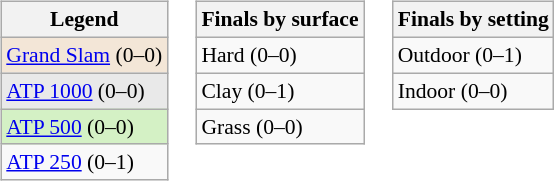<table>
<tr valign=top>
<td><br><table class="wikitable" style=font-size:90%>
<tr>
<th>Legend</th>
</tr>
<tr style="background:#f3e6d7;">
<td><a href='#'>Grand Slam</a> (0–0)</td>
</tr>
<tr style="background:#e9e9e9;">
<td><a href='#'>ATP 1000</a> (0–0)</td>
</tr>
<tr style="background:#d4f1c5;">
<td><a href='#'>ATP 500</a> (0–0)</td>
</tr>
<tr>
<td><a href='#'>ATP 250</a> (0–1)</td>
</tr>
</table>
</td>
<td><br><table class="wikitable" style=font-size:90%>
<tr>
<th>Finals by surface</th>
</tr>
<tr>
<td>Hard (0–0)</td>
</tr>
<tr>
<td>Clay (0–1)</td>
</tr>
<tr>
<td>Grass (0–0)</td>
</tr>
</table>
</td>
<td><br><table class="wikitable" style=font-size:90%>
<tr>
<th>Finals by setting</th>
</tr>
<tr>
<td>Outdoor (0–1)</td>
</tr>
<tr>
<td>Indoor (0–0)</td>
</tr>
</table>
</td>
</tr>
</table>
